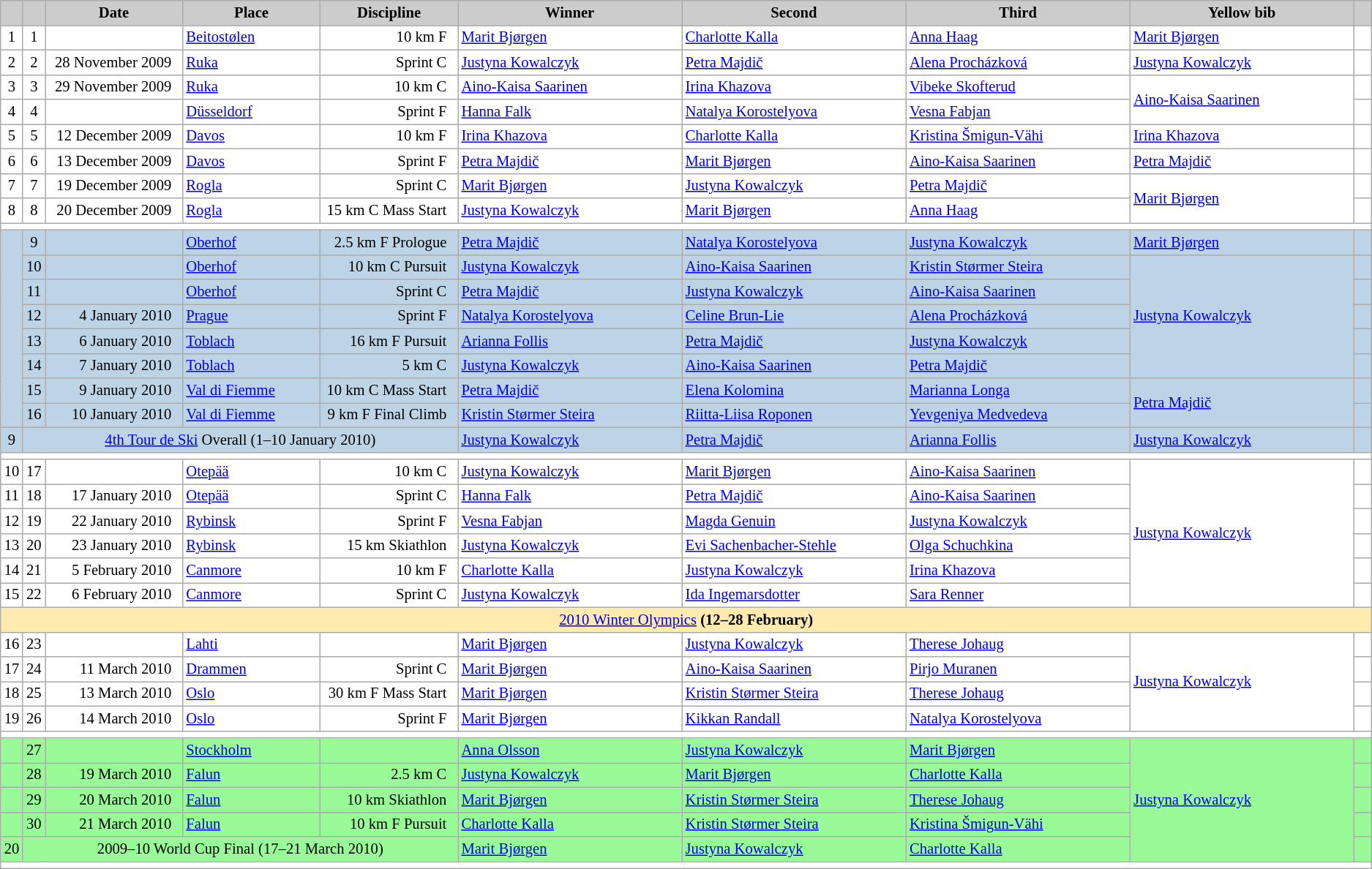<table class="wikitable plainrowheaders" style="background:#fff; font-size:86%; line-height:16px; border:grey solid 1px; border-collapse:collapse;">
<tr style="background:#ccc; text-align:center;">
<th scope="col" style="background:#ccc; width=20 px;"></th>
<th scope="col" style="background:#ccc; width=30 px;"></th>
<th scope="col" style="background:#ccc; width:120px;">Date</th>
<th scope="col" style="background:#ccc; width:120px;">Place</th>
<th scope="col" style="background:#ccc; width:120px;">Discipline</th>
<th scope="col" style="background:#ccc; width:200px;">Winner</th>
<th scope="col" style="background:#ccc; width:200px;">Second</th>
<th scope="col" style="background:#ccc; width:200px;">Third</th>
<th scope="col" style="background:#ccc; width:200px;">Yellow bib</th>
<th scope="col" style="background:#ccc; width:10px;"></th>
</tr>
<tr>
<td align=center>1</td>
<td align=center>1</td>
<td align=right>  </td>
<td> <a href='#'>Beitostølen</a></td>
<td align=right>10 km F  </td>
<td> <a href='#'>Marit Bjørgen</a></td>
<td> <a href='#'>Charlotte Kalla</a></td>
<td> <a href='#'>Anna Haag</a></td>
<td> <a href='#'>Marit Bjørgen</a></td>
<td></td>
</tr>
<tr>
<td align=center>2</td>
<td align=center>2</td>
<td align=right>28 November 2009  </td>
<td> <a href='#'>Ruka</a></td>
<td align=right>Sprint C  </td>
<td> <a href='#'>Justyna Kowalczyk</a></td>
<td> <a href='#'>Petra Majdič</a></td>
<td> <a href='#'>Alena Procházková</a></td>
<td> <a href='#'>Justyna Kowalczyk</a></td>
<td></td>
</tr>
<tr>
<td align=center>3</td>
<td align=center>3</td>
<td align=right>29 November 2009  </td>
<td> <a href='#'>Ruka</a></td>
<td align=right>10 km C  </td>
<td> <a href='#'>Aino-Kaisa Saarinen</a></td>
<td> <a href='#'>Irina Khazova</a></td>
<td> <a href='#'>Vibeke Skofterud</a></td>
<td rowspan=2> <a href='#'>Aino-Kaisa Saarinen</a></td>
<td></td>
</tr>
<tr>
<td align=center>4</td>
<td align=center>4</td>
<td align=right>  </td>
<td> <a href='#'>Düsseldorf</a></td>
<td align=right>Sprint F  </td>
<td> <a href='#'>Hanna Falk</a></td>
<td> <a href='#'>Natalya Korostelyova</a></td>
<td> <a href='#'>Vesna Fabjan</a></td>
<td></td>
</tr>
<tr>
<td align=center>5</td>
<td align=center>5</td>
<td align=right>12 December 2009  </td>
<td> <a href='#'>Davos</a></td>
<td align=right>10 km F  </td>
<td> <a href='#'>Irina Khazova</a></td>
<td> <a href='#'>Charlotte Kalla</a></td>
<td> <a href='#'>Kristina Šmigun-Vähi</a></td>
<td> <a href='#'>Irina Khazova</a></td>
<td></td>
</tr>
<tr>
<td align=center>6</td>
<td align=center>6</td>
<td align=right>13 December 2009  </td>
<td> <a href='#'>Davos</a></td>
<td align=right>Sprint F  </td>
<td> <a href='#'>Petra Majdič</a></td>
<td> <a href='#'>Marit Bjørgen</a></td>
<td> <a href='#'>Aino-Kaisa Saarinen</a></td>
<td> <a href='#'>Petra Majdič</a></td>
<td></td>
</tr>
<tr>
<td align=center>7</td>
<td align=center>7</td>
<td align=right>19 December 2009  </td>
<td> <a href='#'>Rogla</a></td>
<td align=right>Sprint C  </td>
<td> <a href='#'>Marit Bjørgen</a></td>
<td> <a href='#'>Justyna Kowalczyk</a></td>
<td> <a href='#'>Petra Majdič</a></td>
<td rowspan=2> <a href='#'>Marit Bjørgen</a></td>
<td></td>
</tr>
<tr>
<td align=center>8</td>
<td align=center>8</td>
<td align=right>20 December 2009  </td>
<td> <a href='#'>Rogla</a></td>
<td align=right>15 km C Mass Start  </td>
<td> <a href='#'>Justyna Kowalczyk</a></td>
<td> <a href='#'>Marit Bjørgen</a></td>
<td> <a href='#'>Anna Haag</a></td>
<td></td>
</tr>
<tr>
<td colspan=10></td>
</tr>
<tr bgcolor=#BCD4E6>
<td rowspan=8></td>
<td align=center>9</td>
<td align=right>  </td>
<td> <a href='#'>Oberhof</a></td>
<td align=right>2.5 km F Prologue  </td>
<td> <a href='#'>Petra Majdič</a></td>
<td> <a href='#'>Natalya Korostelyova</a></td>
<td> <a href='#'>Justyna Kowalczyk</a></td>
<td> <a href='#'>Marit Bjørgen</a></td>
<td></td>
</tr>
<tr bgcolor=#BCD4E6>
<td align=center>10</td>
<td align=right>  </td>
<td> <a href='#'>Oberhof</a></td>
<td align=right>10 km C Pursuit  </td>
<td> <a href='#'>Justyna Kowalczyk</a></td>
<td> <a href='#'>Aino-Kaisa Saarinen</a></td>
<td> <a href='#'>Kristin Størmer Steira</a></td>
<td rowspan=5> <a href='#'>Justyna Kowalczyk</a></td>
<td></td>
</tr>
<tr bgcolor=#BCD4E6>
<td align=center>11</td>
<td align=right>  </td>
<td> <a href='#'>Oberhof</a></td>
<td align=right>Sprint C  </td>
<td> <a href='#'>Petra Majdič</a></td>
<td> <a href='#'>Justyna Kowalczyk</a></td>
<td> <a href='#'>Aino-Kaisa Saarinen</a></td>
<td></td>
</tr>
<tr bgcolor=#BCD4E6>
<td align=center>12</td>
<td align=right>4 January 2010  </td>
<td> <a href='#'>Prague</a></td>
<td align=right>Sprint F  </td>
<td> <a href='#'>Natalya Korostelyova</a></td>
<td> <a href='#'>Celine Brun-Lie</a></td>
<td> <a href='#'>Alena Procházková</a></td>
<td></td>
</tr>
<tr bgcolor=#BCD4E6>
<td align=center>13</td>
<td align=right>6 January 2010  </td>
<td> <a href='#'>Toblach</a></td>
<td align=right>16 km F Pursuit  </td>
<td> <a href='#'>Arianna Follis</a></td>
<td> <a href='#'>Petra Majdič</a></td>
<td> <a href='#'>Justyna Kowalczyk</a></td>
<td></td>
</tr>
<tr bgcolor=#BCD4E6>
<td align=center>14</td>
<td align=right>7 January 2010  </td>
<td> <a href='#'>Toblach</a></td>
<td align=right>5 km C  </td>
<td> <a href='#'>Justyna Kowalczyk</a></td>
<td> <a href='#'>Aino-Kaisa Saarinen</a></td>
<td> <a href='#'>Petra Majdič</a></td>
<td></td>
</tr>
<tr bgcolor=#BCD4E6>
<td align=center>15</td>
<td align=right>9 January 2010  </td>
<td> <a href='#'>Val di Fiemme</a></td>
<td align=right>10 km C Mass Start  </td>
<td> <a href='#'>Petra Majdič</a></td>
<td> <a href='#'>Elena Kolomina</a></td>
<td> <a href='#'>Marianna Longa</a></td>
<td rowspan=2> <a href='#'>Petra Majdič</a></td>
<td></td>
</tr>
<tr bgcolor=#BCD4E6>
<td align=center>16</td>
<td align=right>10 January 2010  </td>
<td> <a href='#'>Val di Fiemme</a></td>
<td align=right>9 km F Final Climb  </td>
<td> <a href='#'>Kristin Størmer Steira</a></td>
<td> <a href='#'>Riitta-Liisa Roponen</a></td>
<td> <a href='#'>Yevgeniya Medvedeva</a></td>
<td></td>
</tr>
<tr bgcolor=#BCD4E6>
<td align=center>9</td>
<td colspan=4 align=center><a href='#'>4th Tour de Ski</a> Overall (1–10 January 2010)</td>
<td> <a href='#'>Justyna Kowalczyk</a></td>
<td> <a href='#'>Petra Majdič</a></td>
<td> <a href='#'>Arianna Follis</a></td>
<td> <a href='#'>Justyna Kowalczyk</a></td>
<td></td>
</tr>
<tr>
<td colspan=10></td>
</tr>
<tr>
<td align=center>10</td>
<td align=center>17</td>
<td align=right>  </td>
<td> <a href='#'>Otepää</a></td>
<td align=right>10 km C  </td>
<td> <a href='#'>Justyna Kowalczyk</a></td>
<td> <a href='#'>Marit Bjørgen</a></td>
<td> <a href='#'>Aino-Kaisa Saarinen</a></td>
<td rowspan=6> <a href='#'>Justyna Kowalczyk</a></td>
<td></td>
</tr>
<tr>
<td align=center>11</td>
<td align=center>18</td>
<td align=right>17 January 2010  </td>
<td> <a href='#'>Otepää</a></td>
<td align=right>Sprint C  </td>
<td> <a href='#'>Hanna Falk</a></td>
<td> <a href='#'>Petra Majdič</a></td>
<td> <a href='#'>Aino-Kaisa Saarinen</a></td>
<td></td>
</tr>
<tr>
<td align=center>12</td>
<td align=center>19</td>
<td align=right>22 January 2010  </td>
<td> <a href='#'>Rybinsk</a></td>
<td align=right>Sprint F  </td>
<td> <a href='#'>Vesna Fabjan</a></td>
<td> <a href='#'>Magda Genuin</a></td>
<td> <a href='#'>Justyna Kowalczyk</a></td>
<td></td>
</tr>
<tr>
<td align=center>13</td>
<td align=center>20</td>
<td align=right>23 January 2010  </td>
<td> <a href='#'>Rybinsk</a></td>
<td align=right>15 km Skiathlon  </td>
<td> <a href='#'>Justyna Kowalczyk</a></td>
<td> <a href='#'>Evi Sachenbacher-Stehle</a></td>
<td> <a href='#'>Olga Schuchkina</a></td>
<td></td>
</tr>
<tr>
<td align=center>14</td>
<td align=center>21</td>
<td align=right>5 February 2010  </td>
<td> <a href='#'>Canmore</a></td>
<td align=right>10 km F  </td>
<td> <a href='#'>Charlotte Kalla</a></td>
<td> <a href='#'>Justyna Kowalczyk</a></td>
<td> <a href='#'>Irina Khazova</a></td>
<td></td>
</tr>
<tr>
<td align=center>15</td>
<td align=center>22</td>
<td align=right>6 February 2010  </td>
<td> <a href='#'>Canmore</a></td>
<td align=right>Sprint C  </td>
<td> <a href='#'>Justyna Kowalczyk</a></td>
<td> <a href='#'>Ida Ingemarsdotter</a></td>
<td> <a href='#'>Sara Renner</a></td>
<td></td>
</tr>
<tr style="background:#FFEBAD">
<td colspan="10" align="center"><a href='#'>2010 Winter Olympics</a> <strong>(12–28 February)</strong></td>
</tr>
<tr>
<td align=center>16</td>
<td align=center>23</td>
<td align=right>  </td>
<td> <a href='#'>Lahti</a></td>
<td align=right>  </td>
<td> <a href='#'>Marit Bjørgen</a></td>
<td> <a href='#'>Justyna Kowalczyk</a></td>
<td> <a href='#'>Therese Johaug</a></td>
<td rowspan=4> <a href='#'>Justyna Kowalczyk</a></td>
<td></td>
</tr>
<tr>
<td align=center>17</td>
<td align=center>24</td>
<td align=right>11 March 2010  </td>
<td> <a href='#'>Drammen</a></td>
<td align=right>Sprint C  </td>
<td> <a href='#'>Marit Bjørgen</a></td>
<td> <a href='#'>Aino-Kaisa Saarinen</a></td>
<td> <a href='#'>Pirjo Muranen</a></td>
<td></td>
</tr>
<tr>
<td align=center>18</td>
<td align=center>25</td>
<td align=right>13 March 2010  </td>
<td> <a href='#'>Oslo</a></td>
<td align=right>30 km F Mass Start  </td>
<td> <a href='#'>Marit Bjørgen</a></td>
<td> <a href='#'>Kristin Størmer Steira</a></td>
<td> <a href='#'>Therese Johaug</a></td>
<td></td>
</tr>
<tr>
<td align=center>19</td>
<td align=center>26</td>
<td align=right>14 March 2010  </td>
<td> <a href='#'>Oslo</a></td>
<td align=right>Sprint F  </td>
<td> <a href='#'>Marit Bjørgen</a></td>
<td> <a href='#'>Kikkan Randall</a></td>
<td> <a href='#'>Natalya Korostelyova</a></td>
<td></td>
</tr>
<tr>
<td colspan=10></td>
</tr>
<tr bgcolor="#98FB98">
<td align=center></td>
<td align=center>27</td>
<td align=right>  </td>
<td> <a href='#'>Stockholm</a></td>
<td align=right>  </td>
<td> <a href='#'>Anna Olsson</a></td>
<td> <a href='#'>Justyna Kowalczyk</a></td>
<td> <a href='#'>Marit Bjørgen</a></td>
<td rowspan=5> <a href='#'>Justyna Kowalczyk</a></td>
<td></td>
</tr>
<tr bgcolor="#98FB98">
<td align=center></td>
<td align=center>28</td>
<td align=right>19 March 2010  </td>
<td> <a href='#'>Falun</a></td>
<td align=right>2.5 km C  </td>
<td> <a href='#'>Justyna Kowalczyk</a></td>
<td> <a href='#'>Marit Bjørgen</a></td>
<td> <a href='#'>Charlotte Kalla</a></td>
<td></td>
</tr>
<tr bgcolor="#98FB98">
<td align=center></td>
<td align=center>29</td>
<td align=right>20 March 2010  </td>
<td> <a href='#'>Falun</a></td>
<td align=right>10 km Skiathlon  </td>
<td> <a href='#'>Marit Bjørgen</a></td>
<td> <a href='#'>Kristin Størmer Steira</a></td>
<td> <a href='#'>Therese Johaug</a></td>
<td></td>
</tr>
<tr bgcolor="#98FB98">
<td align=center></td>
<td align=center>30</td>
<td align=right>21 March 2010  </td>
<td> <a href='#'>Falun</a></td>
<td align=right>10 km F Pursuit  </td>
<td> <a href='#'>Charlotte Kalla</a></td>
<td> <a href='#'>Kristin Størmer Steira</a></td>
<td> <a href='#'>Kristina Šmigun-Vähi</a></td>
<td></td>
</tr>
<tr bgcolor="#98FB98">
<td align="center">20</td>
<td colspan="4" align=center>2009–10 World Cup Final (17–21 March 2010)</td>
<td> <a href='#'>Marit Bjørgen</a></td>
<td> <a href='#'>Justyna Kowalczyk</a></td>
<td> <a href='#'>Charlotte Kalla</a></td>
<td></td>
</tr>
<tr>
<td colspan=10></td>
</tr>
</table>
